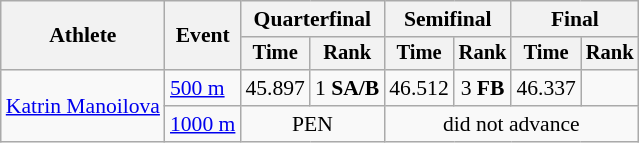<table class="wikitable" style="font-size:90%">
<tr>
<th rowspan=2>Athlete</th>
<th rowspan=2>Event</th>
<th colspan=2>Quarterfinal</th>
<th colspan=2>Semifinal</th>
<th colspan=2>Final</th>
</tr>
<tr style="font-size:95%">
<th>Time</th>
<th>Rank</th>
<th>Time</th>
<th>Rank</th>
<th>Time</th>
<th>Rank</th>
</tr>
<tr align=center>
<td align=left rowspan=2><a href='#'>Katrin Manoilova</a></td>
<td align=left><a href='#'>500 m</a></td>
<td>45.897</td>
<td>1 <strong>SA/B</strong></td>
<td>46.512</td>
<td>3 <strong>FB</strong></td>
<td>46.337</td>
<td></td>
</tr>
<tr align=center>
<td align=left><a href='#'>1000 m</a></td>
<td colspan=2>PEN</td>
<td colspan=4>did not advance</td>
</tr>
</table>
